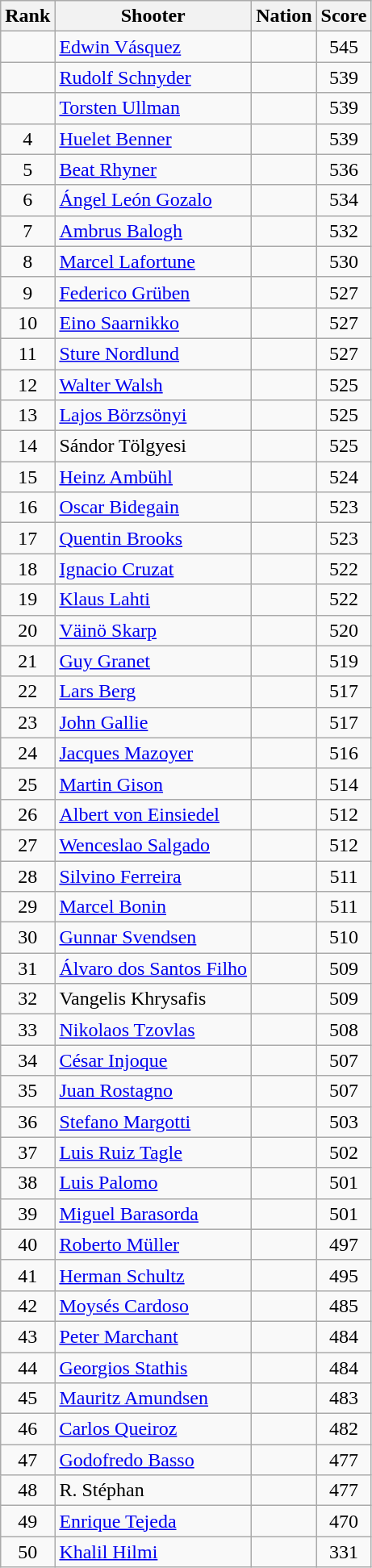<table class="wikitable sortable" style="text-align:center">
<tr>
<th>Rank</th>
<th>Shooter</th>
<th>Nation</th>
<th>Score</th>
</tr>
<tr>
<td></td>
<td align=left><a href='#'>Edwin Vásquez</a></td>
<td align=left></td>
<td>545</td>
</tr>
<tr>
<td></td>
<td align=left><a href='#'>Rudolf Schnyder</a></td>
<td align=left></td>
<td>539</td>
</tr>
<tr>
<td></td>
<td align=left><a href='#'>Torsten Ullman</a></td>
<td align=left></td>
<td>539</td>
</tr>
<tr>
<td>4</td>
<td align=left><a href='#'>Huelet Benner</a></td>
<td align=left></td>
<td>539</td>
</tr>
<tr>
<td>5</td>
<td align=left><a href='#'>Beat Rhyner</a></td>
<td align=left></td>
<td>536</td>
</tr>
<tr>
<td>6</td>
<td align=left><a href='#'>Ángel León Gozalo</a></td>
<td align=left></td>
<td>534</td>
</tr>
<tr>
<td>7</td>
<td align=left><a href='#'>Ambrus Balogh</a></td>
<td align=left></td>
<td>532</td>
</tr>
<tr>
<td>8</td>
<td align=left><a href='#'>Marcel Lafortune</a></td>
<td align=left></td>
<td>530</td>
</tr>
<tr>
<td>9</td>
<td align=left><a href='#'>Federico Grüben</a></td>
<td align=left></td>
<td>527</td>
</tr>
<tr>
<td>10</td>
<td align=left><a href='#'>Eino Saarnikko</a></td>
<td align=left></td>
<td>527</td>
</tr>
<tr>
<td>11</td>
<td align=left><a href='#'>Sture Nordlund</a></td>
<td align=left></td>
<td>527</td>
</tr>
<tr>
<td>12</td>
<td align=left><a href='#'>Walter Walsh</a></td>
<td align=left></td>
<td>525</td>
</tr>
<tr>
<td>13</td>
<td align=left><a href='#'>Lajos Börzsönyi</a></td>
<td align=left></td>
<td>525</td>
</tr>
<tr>
<td>14</td>
<td align=left>Sándor Tölgyesi</td>
<td align=left></td>
<td>525</td>
</tr>
<tr>
<td>15</td>
<td align=left><a href='#'>Heinz Ambühl</a></td>
<td align=left></td>
<td>524</td>
</tr>
<tr>
<td>16</td>
<td align=left><a href='#'>Oscar Bidegain</a></td>
<td align=left></td>
<td>523</td>
</tr>
<tr>
<td>17</td>
<td align=left><a href='#'>Quentin Brooks</a></td>
<td align=left></td>
<td>523</td>
</tr>
<tr>
<td>18</td>
<td align=left><a href='#'>Ignacio Cruzat</a></td>
<td align=left></td>
<td>522</td>
</tr>
<tr>
<td>19</td>
<td align=left><a href='#'>Klaus Lahti</a></td>
<td align=left></td>
<td>522</td>
</tr>
<tr>
<td>20</td>
<td align=left><a href='#'>Väinö Skarp</a></td>
<td align=left></td>
<td>520</td>
</tr>
<tr>
<td>21</td>
<td align=left><a href='#'>Guy Granet</a></td>
<td align=left></td>
<td>519</td>
</tr>
<tr>
<td>22</td>
<td align=left><a href='#'>Lars Berg</a></td>
<td align=left></td>
<td>517</td>
</tr>
<tr>
<td>23</td>
<td align=left><a href='#'>John Gallie</a></td>
<td align=left></td>
<td>517</td>
</tr>
<tr>
<td>24</td>
<td align=left><a href='#'>Jacques Mazoyer</a></td>
<td align=left></td>
<td>516</td>
</tr>
<tr>
<td>25</td>
<td align=left><a href='#'>Martin Gison</a></td>
<td align=left></td>
<td>514</td>
</tr>
<tr>
<td>26</td>
<td align=left><a href='#'>Albert von Einsiedel</a></td>
<td align=left></td>
<td>512</td>
</tr>
<tr>
<td>27</td>
<td align=left><a href='#'>Wenceslao Salgado</a></td>
<td align=left></td>
<td>512</td>
</tr>
<tr>
<td>28</td>
<td align=left><a href='#'>Silvino Ferreira</a></td>
<td align=left></td>
<td>511</td>
</tr>
<tr>
<td>29</td>
<td align=left><a href='#'>Marcel Bonin</a></td>
<td align=left></td>
<td>511</td>
</tr>
<tr>
<td>30</td>
<td align=left><a href='#'>Gunnar Svendsen</a></td>
<td align=left></td>
<td>510</td>
</tr>
<tr>
<td>31</td>
<td align=left><a href='#'>Álvaro dos Santos Filho</a></td>
<td align=left></td>
<td>509</td>
</tr>
<tr>
<td>32</td>
<td align=left>Vangelis Khrysafis</td>
<td align=left></td>
<td>509</td>
</tr>
<tr>
<td>33</td>
<td align=left><a href='#'>Nikolaos Tzovlas</a></td>
<td align=left></td>
<td>508</td>
</tr>
<tr>
<td>34</td>
<td align=left><a href='#'>César Injoque</a></td>
<td align=left></td>
<td>507</td>
</tr>
<tr>
<td>35</td>
<td align=left><a href='#'>Juan Rostagno</a></td>
<td align=left></td>
<td>507</td>
</tr>
<tr>
<td>36</td>
<td align=left><a href='#'>Stefano Margotti</a></td>
<td align=left></td>
<td>503</td>
</tr>
<tr>
<td>37</td>
<td align=left><a href='#'>Luis Ruiz Tagle</a></td>
<td align=left></td>
<td>502</td>
</tr>
<tr>
<td>38</td>
<td align=left><a href='#'>Luis Palomo</a></td>
<td align=left></td>
<td>501</td>
</tr>
<tr>
<td>39</td>
<td align=left><a href='#'>Miguel Barasorda</a></td>
<td align=left></td>
<td>501</td>
</tr>
<tr>
<td>40</td>
<td align=left><a href='#'>Roberto Müller</a></td>
<td align=left></td>
<td>497</td>
</tr>
<tr>
<td>41</td>
<td align=left><a href='#'>Herman Schultz</a></td>
<td align=left></td>
<td>495</td>
</tr>
<tr>
<td>42</td>
<td align=left><a href='#'>Moysés Cardoso</a></td>
<td align=left></td>
<td>485</td>
</tr>
<tr>
<td>43</td>
<td align=left><a href='#'>Peter Marchant</a></td>
<td align=left></td>
<td>484</td>
</tr>
<tr>
<td>44</td>
<td align=left><a href='#'>Georgios Stathis</a></td>
<td align=left></td>
<td>484</td>
</tr>
<tr>
<td>45</td>
<td align=left><a href='#'>Mauritz Amundsen</a></td>
<td align=left></td>
<td>483</td>
</tr>
<tr>
<td>46</td>
<td align=left><a href='#'>Carlos Queiroz</a></td>
<td align=left></td>
<td>482</td>
</tr>
<tr>
<td>47</td>
<td align=left><a href='#'>Godofredo Basso</a></td>
<td align=left></td>
<td>477</td>
</tr>
<tr>
<td>48</td>
<td align=left>R. Stéphan</td>
<td align=left></td>
<td>477</td>
</tr>
<tr>
<td>49</td>
<td align=left><a href='#'>Enrique Tejeda</a></td>
<td align=left></td>
<td>470</td>
</tr>
<tr>
<td>50</td>
<td align=left><a href='#'>Khalil Hilmi</a></td>
<td align=left></td>
<td>331</td>
</tr>
</table>
